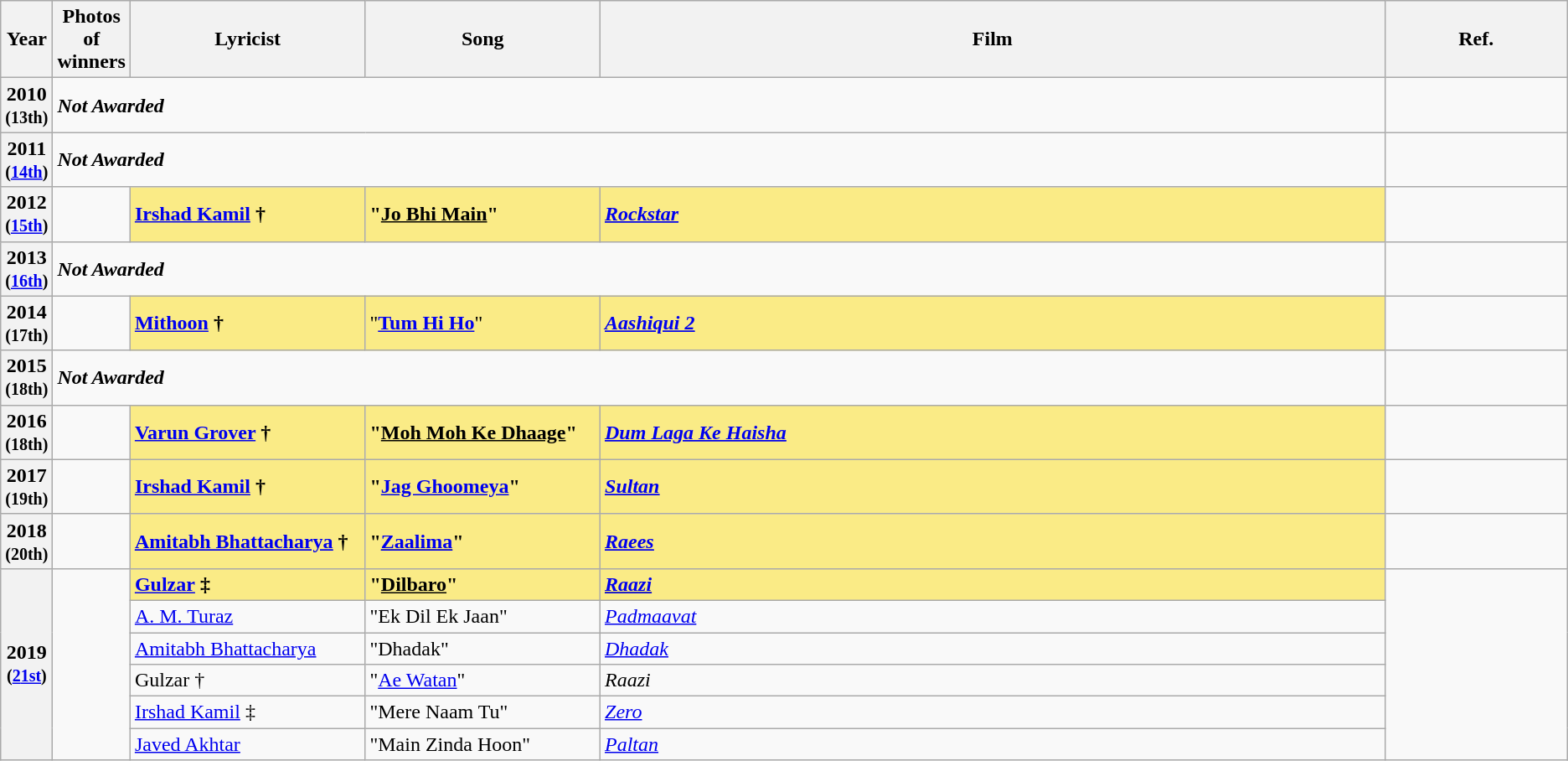<table class="wikitable sortable" style="text-align:left;">
<tr>
<th scope="col" style="width:3%; text-align:center;">Year</th>
<th scope="col" style="width:3%;text-align:center;">Photos of winners</th>
<th scope="col" style="width:15%;text-align:center;">Lyricist</th>
<th scope="col" style="width:15%;text-align:center;">Song</th>
<th>Film</th>
<th>Ref.</th>
</tr>
<tr>
<th>2010<br><small>(</small><small>13th)</small></th>
<td colspan="4"><strong><em>Not Awarded</em></strong></td>
<td></td>
</tr>
<tr>
<th>2011<br><small>(</small><small><a href='#'>14th</a>)</small></th>
<td colspan="4"><strong><em>Not Awarded</em></strong></td>
<td></td>
</tr>
<tr>
<th scope="row" style="text-align:center">2012<br><small>(</small><small><a href='#'>15th</a>)</small></th>
<td style="text-align:center"></td>
<td style="background:#FAEB86;"><a href='#'><strong>Irshad Kamil</strong></a> <strong>†</strong></td>
<td style="background:#FAEB86;"><strong>"<u>Jo Bhi Main</u>"</strong></td>
<td style="background:#FAEB86;"><a href='#'><strong><em><u>Rockstar</u></em></strong></a></td>
<td></td>
</tr>
<tr>
<th>2013<br><small>(</small><small><a href='#'>16th</a>)</small></th>
<td colspan="4"><strong><em>Not Awarded</em></strong></td>
<td></td>
</tr>
<tr>
<th scope="row" style="text-align:center">2014<br><small>(</small><small>17th)</small></th>
<td></td>
<td style="background:#FAEB86;"><strong><a href='#'>Mithoon</a></strong> <strong>†</strong></td>
<td style="background:#FAEB86;">"<a href='#'><strong>Tum Hi Ho</strong></a>"</td>
<td style="background:#FAEB86;"><a href='#'><strong><em><u>Aashiqui 2</u></em></strong></a></td>
<td></td>
</tr>
<tr>
<th>2015<br><small>(</small><small>18th)</small></th>
<td colspan="4"><strong><em>Not Awarded</em></strong></td>
<td></td>
</tr>
<tr>
<th scope="row" style="text-align:center">2016<br><small>(</small><small>18th)</small></th>
<td style="text-align:center"></td>
<td style="background:#FAEB86;"><strong><a href='#'>Varun Grover</a> †</strong></td>
<td style="background:#FAEB86;"><strong>"<u>Moh Moh Ke Dhaage</u>"</strong></td>
<td style="background:#FAEB86;"><a href='#'><em><u><strong>Dum Laga Ke Haisha</strong></u></em></a></td>
<td></td>
</tr>
<tr>
<th scope="row" style="text-align:center">2017<br><small>(</small><small>19th)</small></th>
<td style="text-align:center"></td>
<td style="background:#FAEB86;"><a href='#'><strong>Irshad Kamil</strong></a> <strong>†</strong></td>
<td style="background:#FAEB86;"><strong>"<a href='#'>Jag Ghoomeya</a>"</strong></td>
<td style="background:#FAEB86;"><em><a href='#'><strong><u>Sultan</u></strong></a></em></td>
<td></td>
</tr>
<tr>
<th scope="row" style="text-align:center">2018<br><small>(</small><small>20th)</small></th>
<td style="text-align:center"></td>
<td style="background:#FAEB86;"><a href='#'><strong><u>Amitabh Bhattacharya</u></strong></a> <strong>†</strong></td>
<td style="background:#FAEB86;"><strong>"<u><a href='#'>Zaalima</a></u>"</strong></td>
<td style="background:#FAEB86;"><em><a href='#'><strong><u>Raees</u></strong></a></em></td>
<td></td>
</tr>
<tr>
<th rowspan="6" scope="row" style="text-align:center">2019<br><small>(<a href='#'>2</a></small><small><a href='#'>1st</a>)</small></th>
<td rowspan="6"></td>
<td style="background:#FAEB86;"><strong><a href='#'>Gulzar</a></strong> <strong>‡</strong></td>
<td style="background:#FAEB86;"><strong>"<u>Dilbaro</u>"</strong></td>
<td style="background:#FAEB86;"><strong><em><u><a href='#'>Raazi</a></u></em></strong></td>
<td rowspan="6"></td>
</tr>
<tr>
<td><a href='#'>A. M. Turaz</a></td>
<td>"Ek Dil Ek Jaan"</td>
<td><a href='#'><em>Padmaavat</em></a></td>
</tr>
<tr>
<td><a href='#'>Amitabh Bhattacharya</a></td>
<td>"Dhadak"</td>
<td><em><a href='#'>Dhadak</a></em></td>
</tr>
<tr>
<td>Gulzar †</td>
<td>"<a href='#'>Ae Watan</a>"</td>
<td><em>Raazi</em></td>
</tr>
<tr>
<td><a href='#'>Irshad Kamil</a> ‡</td>
<td>"Mere Naam Tu"</td>
<td><em><a href='#'>Zero</a></em></td>
</tr>
<tr>
<td><a href='#'>Javed Akhtar</a></td>
<td>"Main Zinda Hoon"</td>
<td><em><a href='#'>Paltan</a></em></td>
</tr>
</table>
